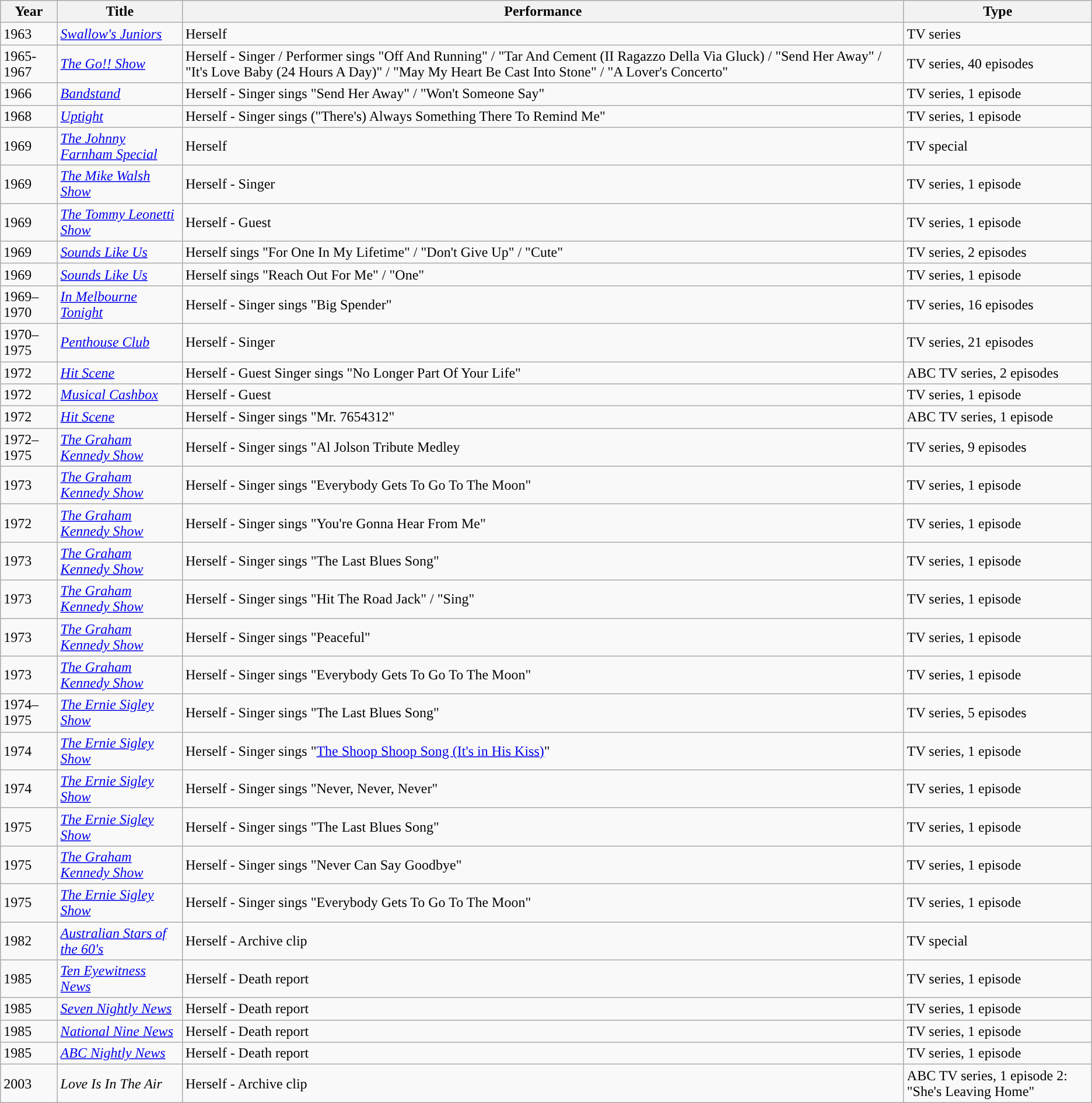<table class="wikitable">
<tr>
<th>Year</th>
<th>Title</th>
<th>Performance</th>
<th>Type</th>
</tr>
<tr>
<td>1963</td>
<td><em><a href='#'>Swallow's Juniors</a></em></td>
<td>Herself</td>
<td>TV series</td>
</tr>
<tr>
<td>1965-1967</td>
<td><em><a href='#'>The Go!! Show</a></em></td>
<td>Herself - Singer / Performer sings "Off And Running" / "Tar And Cement (II Ragazzo Della Via Gluck) / "Send Her Away" / "It's Love Baby (24 Hours A Day)" / "May My Heart Be Cast Into Stone" / "A Lover's Concerto"</td>
<td>TV series, 40 episodes</td>
</tr>
<tr>
<td>1966</td>
<td><em><a href='#'>Bandstand</a></em></td>
<td>Herself - Singer sings "Send Her Away" / "Won't Someone Say"</td>
<td>TV series, 1 episode</td>
</tr>
<tr>
<td>1968</td>
<td><em><a href='#'>Uptight</a></em></td>
<td>Herself - Singer sings ("There's) Always Something There To Remind Me"</td>
<td>TV series, 1 episode</td>
</tr>
<tr>
<td>1969</td>
<td><em><a href='#'>The Johnny Farnham Special</a></em></td>
<td>Herself</td>
<td>TV special</td>
</tr>
<tr>
<td>1969</td>
<td><em><a href='#'>The Mike Walsh Show</a></em></td>
<td>Herself - Singer</td>
<td>TV series, 1 episode</td>
</tr>
<tr>
<td>1969</td>
<td><em><a href='#'>The Tommy Leonetti Show</a></em></td>
<td>Herself - Guest</td>
<td>TV series, 1 episode</td>
</tr>
<tr>
<td>1969</td>
<td><em><a href='#'>Sounds Like Us</a></em></td>
<td>Herself sings "For One In My Lifetime" / "Don't Give Up" / "Cute"</td>
<td>TV series, 2 episodes</td>
</tr>
<tr>
<td>1969</td>
<td><em><a href='#'>Sounds Like Us</a></em></td>
<td>Herself sings "Reach Out For Me" / "One"</td>
<td>TV series, 1 episode</td>
</tr>
<tr>
<td>1969–1970</td>
<td><em><a href='#'>In Melbourne Tonight</a></em></td>
<td>Herself - Singer sings "Big Spender"</td>
<td>TV series, 16 episodes</td>
</tr>
<tr>
<td>1970–1975</td>
<td><em><a href='#'>Penthouse Club</a></em></td>
<td>Herself - Singer</td>
<td>TV series, 21 episodes</td>
</tr>
<tr>
<td>1972</td>
<td><em><a href='#'>Hit Scene</a></em></td>
<td>Herself - Guest Singer sings "No Longer Part Of Your Life"</td>
<td>ABC TV series, 2 episodes</td>
</tr>
<tr>
<td>1972</td>
<td><em><a href='#'>Musical Cashbox</a></em></td>
<td>Herself - Guest</td>
<td>TV series, 1 episode</td>
</tr>
<tr>
<td>1972</td>
<td><em><a href='#'>Hit Scene</a></em></td>
<td>Herself - Singer sings "Mr. 7654312"</td>
<td>ABC TV series, 1 episode</td>
</tr>
<tr>
<td>1972–1975</td>
<td><em><a href='#'>The Graham Kennedy Show</a></em></td>
<td>Herself - Singer sings "Al Jolson Tribute Medley</td>
<td>TV series, 9 episodes</td>
</tr>
<tr>
<td>1973</td>
<td><em><a href='#'>The Graham Kennedy Show</a></em></td>
<td>Herself - Singer sings "Everybody Gets To Go To The Moon"</td>
<td>TV series, 1 episode</td>
</tr>
<tr>
<td>1972</td>
<td><em><a href='#'>The Graham Kennedy Show</a></em></td>
<td>Herself - Singer sings "You're Gonna Hear From Me"</td>
<td>TV series, 1 episode</td>
</tr>
<tr>
<td>1973</td>
<td><em><a href='#'>The Graham Kennedy Show</a></em></td>
<td>Herself - Singer sings "The Last Blues Song"</td>
<td>TV series, 1 episode</td>
</tr>
<tr>
<td>1973</td>
<td><em><a href='#'>The Graham Kennedy Show</a></em></td>
<td>Herself - Singer sings "Hit The Road Jack" / "Sing"</td>
<td>TV series, 1 episode</td>
</tr>
<tr>
<td>1973</td>
<td><em><a href='#'>The Graham Kennedy Show</a></em></td>
<td>Herself - Singer sings "Peaceful"</td>
<td>TV series, 1 episode</td>
</tr>
<tr>
<td>1973</td>
<td><em><a href='#'>The Graham Kennedy Show</a></em></td>
<td>Herself - Singer sings "Everybody Gets To Go To The Moon"</td>
<td>TV series, 1 episode</td>
</tr>
<tr>
<td>1974–1975</td>
<td><em><a href='#'>The Ernie Sigley Show</a></em></td>
<td>Herself - Singer sings "The Last Blues Song"</td>
<td>TV series, 5 episodes</td>
</tr>
<tr>
<td>1974</td>
<td><em><a href='#'>The Ernie Sigley Show</a></em></td>
<td>Herself - Singer sings "<a href='#'>The Shoop Shoop Song (It's in His Kiss)</a>"</td>
<td>TV series, 1 episode</td>
</tr>
<tr>
<td>1974</td>
<td><em><a href='#'>The Ernie Sigley Show</a></em></td>
<td>Herself - Singer sings "Never, Never, Never"</td>
<td>TV series, 1 episode</td>
</tr>
<tr>
<td>1975</td>
<td><em><a href='#'>The Ernie Sigley Show</a></em></td>
<td>Herself - Singer sings "The Last Blues Song"</td>
<td>TV series, 1 episode</td>
</tr>
<tr>
<td>1975</td>
<td><em><a href='#'>The Graham Kennedy Show</a></em></td>
<td>Herself - Singer sings "Never Can Say Goodbye"</td>
<td>TV series, 1 episode</td>
</tr>
<tr>
<td>1975</td>
<td><em><a href='#'>The Ernie Sigley Show</a></em></td>
<td>Herself - Singer sings "Everybody Gets To Go To The Moon"</td>
<td>TV series, 1 episode</td>
</tr>
<tr>
<td>1982</td>
<td><em><a href='#'>Australian Stars of the 60's</a></em></td>
<td>Herself - Archive clip</td>
<td>TV special</td>
</tr>
<tr>
<td>1985</td>
<td><em><a href='#'>Ten Eyewitness News</a></em></td>
<td>Herself - Death report</td>
<td>TV series, 1 episode</td>
</tr>
<tr>
<td>1985</td>
<td><em><a href='#'>Seven Nightly News</a></em></td>
<td>Herself - Death report</td>
<td>TV series, 1 episode</td>
</tr>
<tr>
<td>1985</td>
<td><em><a href='#'>National Nine News</a></em></td>
<td>Herself - Death report</td>
<td>TV series, 1 episode</td>
</tr>
<tr>
<td>1985</td>
<td><em><a href='#'>ABC Nightly News</a></em></td>
<td>Herself - Death report</td>
<td>TV series, 1 episode</td>
</tr>
<tr>
<td>2003</td>
<td><em>Love Is In The Air</em></td>
<td>Herself - Archive clip</td>
<td>ABC TV series, 1 episode 2: "She's Leaving Home"</td>
</tr>
</table>
